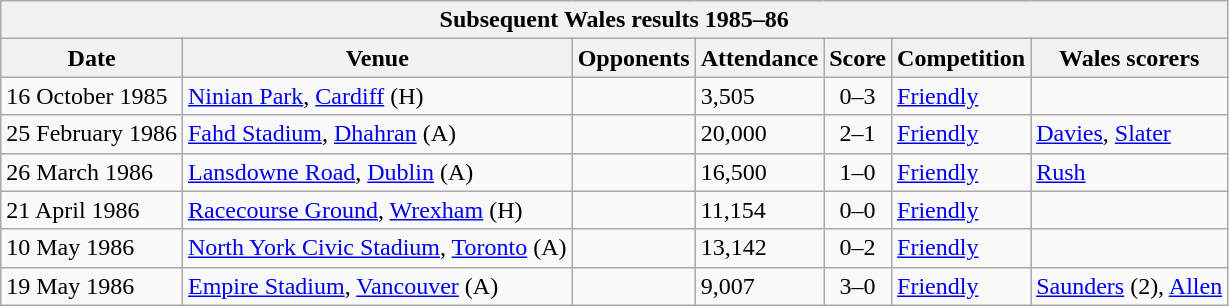<table class="wikitable">
<tr>
<th colspan=7>Subsequent Wales results 1985–86</th>
</tr>
<tr>
<th>Date</th>
<th>Venue</th>
<th>Opponents</th>
<th>Attendance</th>
<th>Score</th>
<th>Competition</th>
<th>Wales scorers</th>
</tr>
<tr>
<td>16 October 1985</td>
<td><a href='#'>Ninian Park</a>, <a href='#'>Cardiff</a> (H)</td>
<td></td>
<td>3,505</td>
<td align=center>0–3</td>
<td><a href='#'>Friendly</a></td>
<td></td>
</tr>
<tr>
<td>25 February 1986</td>
<td><a href='#'>Fahd Stadium</a>, <a href='#'>Dhahran</a> (A)</td>
<td></td>
<td>20,000</td>
<td align=center>2–1</td>
<td><a href='#'>Friendly</a></td>
<td><a href='#'>Davies</a>, <a href='#'>Slater</a></td>
</tr>
<tr>
<td>26 March 1986</td>
<td><a href='#'>Lansdowne Road</a>, <a href='#'>Dublin</a> (A)</td>
<td></td>
<td>16,500</td>
<td align=center>1–0</td>
<td><a href='#'>Friendly</a></td>
<td><a href='#'>Rush</a></td>
</tr>
<tr>
<td>21 April 1986</td>
<td><a href='#'>Racecourse Ground</a>, <a href='#'>Wrexham</a> (H)</td>
<td></td>
<td>11,154</td>
<td align=center>0–0</td>
<td><a href='#'>Friendly</a></td>
<td></td>
</tr>
<tr>
<td>10 May 1986</td>
<td><a href='#'>North York Civic Stadium</a>, <a href='#'>Toronto</a> (A)</td>
<td></td>
<td>13,142</td>
<td align=center>0–2</td>
<td><a href='#'>Friendly</a></td>
<td></td>
</tr>
<tr>
<td>19 May 1986</td>
<td><a href='#'>Empire Stadium</a>, <a href='#'>Vancouver</a> (A)</td>
<td></td>
<td>9,007</td>
<td align=center>3–0</td>
<td><a href='#'>Friendly</a></td>
<td><a href='#'>Saunders</a> (2), <a href='#'>Allen</a></td>
</tr>
</table>
